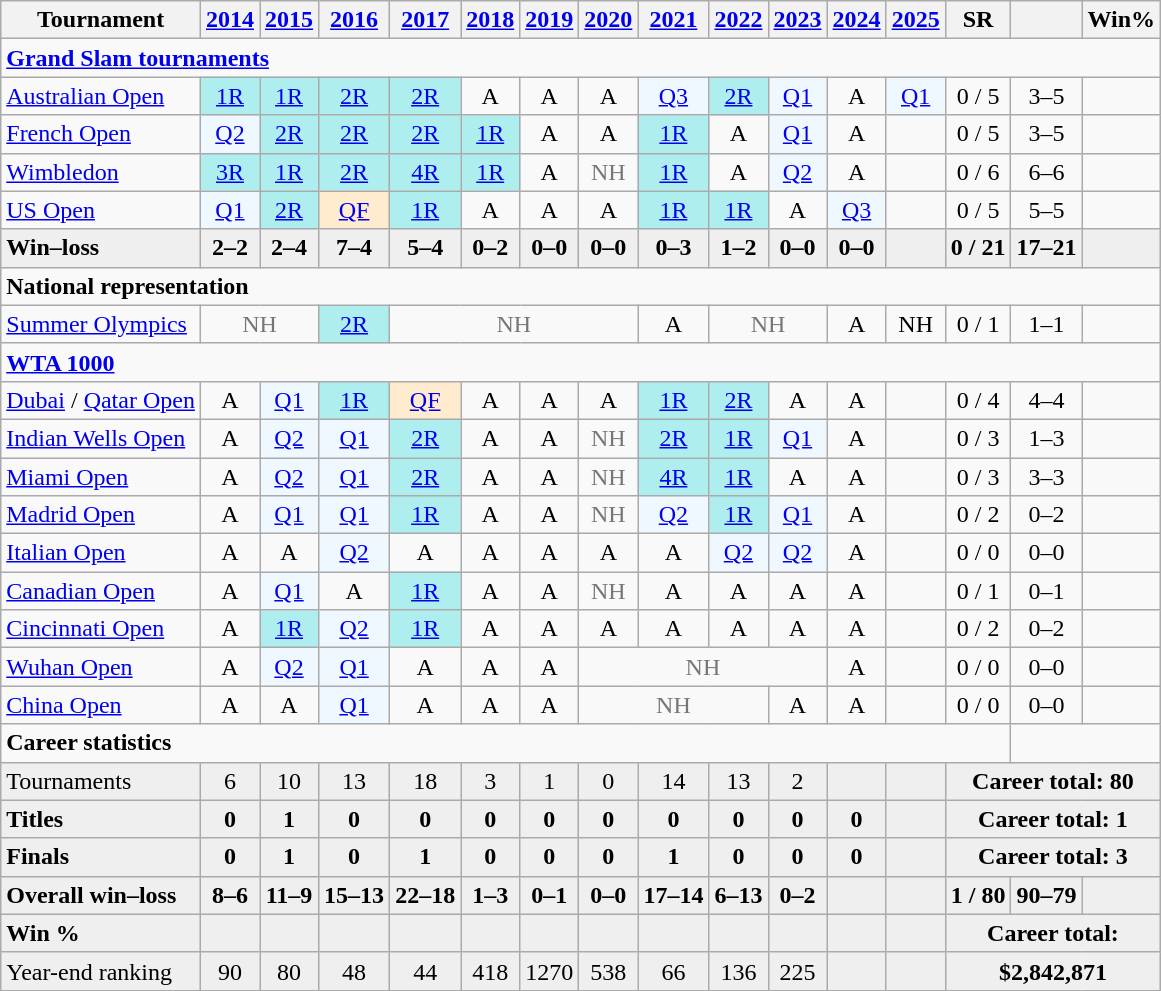<table class=wikitable style="text-align:center">
<tr>
<th>Tournament</th>
<th><a href='#'>2014</a></th>
<th><a href='#'>2015</a></th>
<th><a href='#'>2016</a></th>
<th><a href='#'>2017</a></th>
<th><a href='#'>2018</a></th>
<th><a href='#'>2019</a></th>
<th><a href='#'>2020</a></th>
<th><a href='#'>2021</a></th>
<th><a href='#'>2022</a></th>
<th><a href='#'>2023</a></th>
<th><a href='#'>2024</a></th>
<th><a href='#'>2025</a></th>
<th>SR</th>
<th></th>
<th>Win%</th>
</tr>
<tr>
<td colspan="16" align="left"><strong><a href='#'>Grand Slam tournaments</a></strong></td>
</tr>
<tr>
<td align=left><a href='#'>Australian Open</a></td>
<td bgcolor=afeeee><a href='#'>1R</a></td>
<td bgcolor=afeeee><a href='#'>1R</a></td>
<td bgcolor=afeeee><a href='#'>2R</a></td>
<td bgcolor=afeeee><a href='#'>2R</a></td>
<td>A</td>
<td>A</td>
<td>A</td>
<td bgcolor=f0f8ff><a href='#'>Q3</a></td>
<td bgcolor=afeeee><a href='#'>2R</a></td>
<td bgcolor=f0f8ff><a href='#'>Q1</a></td>
<td>A</td>
<td bgcolor=f0f8ff><a href='#'>Q1</a></td>
<td>0 / 5</td>
<td>3–5</td>
<td></td>
</tr>
<tr>
<td align=left><a href='#'>French Open</a></td>
<td bgcolor=f0f8ff><a href='#'>Q2</a></td>
<td bgcolor=afeeee><a href='#'>2R</a></td>
<td bgcolor=afeeee><a href='#'>2R</a></td>
<td bgcolor=afeeee><a href='#'>2R</a></td>
<td bgcolor=afeeee><a href='#'>1R</a></td>
<td>A</td>
<td>A</td>
<td bgcolor=afeeee><a href='#'>1R</a></td>
<td>A</td>
<td bgcolor=f0f8ff><a href='#'>Q1</a></td>
<td>A</td>
<td></td>
<td>0 / 5</td>
<td>3–5</td>
<td></td>
</tr>
<tr>
<td align=left><a href='#'>Wimbledon</a></td>
<td bgcolor=afeeee><a href='#'>3R</a></td>
<td bgcolor=afeeee><a href='#'>1R</a></td>
<td bgcolor=afeeee><a href='#'>2R</a></td>
<td bgcolor=afeeee><a href='#'>4R</a></td>
<td bgcolor=afeeee><a href='#'>1R</a></td>
<td>A</td>
<td style=color:#767676>NH</td>
<td bgcolor=afeeee><a href='#'>1R</a></td>
<td>A</td>
<td bgcolor=f0f8ff><a href='#'>Q2</a></td>
<td>A</td>
<td></td>
<td>0 / 6</td>
<td>6–6</td>
<td></td>
</tr>
<tr>
<td align=left><a href='#'>US Open</a></td>
<td bgcolor=f0f8ff><a href='#'>Q1</a></td>
<td bgcolor=afeeee><a href='#'>2R</a></td>
<td bgcolor=ffebcd><a href='#'>QF</a></td>
<td bgcolor=afeeee><a href='#'>1R</a></td>
<td>A</td>
<td>A</td>
<td>A</td>
<td bgcolor=afeeee><a href='#'>1R</a></td>
<td bgcolor=afeeee><a href='#'>1R</a></td>
<td>A</td>
<td bgcolor=f0f8ff><a href='#'>Q3</a></td>
<td></td>
<td>0 / 5</td>
<td>5–5</td>
<td></td>
</tr>
<tr style=background:#efefef;font-weight:bold>
<td align=left>Win–loss</td>
<td>2–2</td>
<td>2–4</td>
<td>7–4</td>
<td>5–4</td>
<td>0–2</td>
<td>0–0</td>
<td>0–0</td>
<td>0–3</td>
<td>1–2</td>
<td>0–0</td>
<td>0–0</td>
<td></td>
<td>0 / 21</td>
<td>17–21</td>
<td></td>
</tr>
<tr>
<td colspan="16" align="left"><strong>National representation</strong></td>
</tr>
<tr>
<td align=left><a href='#'>Summer Olympics</a></td>
<td colspan=2 style=color:#767676>NH</td>
<td bgcolor=afeeee><a href='#'>2R</a></td>
<td colspan=4 style=color:#767676>NH</td>
<td>A</td>
<td colspan=2 style=color:#767676>NH</td>
<td>A</td>
<td>NH</td>
<td>0 / 1</td>
<td>1–1</td>
<td></td>
</tr>
<tr>
<td colspan="16" align="left"><strong><a href='#'>WTA 1000</a></strong></td>
</tr>
<tr>
<td align=left><a href='#'>Dubai</a> / <a href='#'>Qatar Open</a></td>
<td>A</td>
<td bgcolor=f0f8ff><a href='#'>Q1</a></td>
<td bgcolor=afeeee><a href='#'>1R</a></td>
<td bgcolor=ffebcd><a href='#'>QF</a></td>
<td>A</td>
<td>A</td>
<td>A</td>
<td bgcolor=afeeee><a href='#'>1R</a></td>
<td bgcolor=afeeee><a href='#'>2R</a></td>
<td>A</td>
<td>A</td>
<td></td>
<td>0 / 4</td>
<td>4–4</td>
<td></td>
</tr>
<tr>
<td align=left><a href='#'>Indian Wells Open</a></td>
<td>A</td>
<td bgcolor=f0f8ff><a href='#'>Q2</a></td>
<td bgcolor=f0f8ff><a href='#'>Q1</a></td>
<td bgcolor=afeeee><a href='#'>2R</a></td>
<td>A</td>
<td>A</td>
<td style=color:#767676>NH</td>
<td bgcolor=afeeee><a href='#'>2R</a></td>
<td bgcolor=afeeee><a href='#'>1R</a></td>
<td bgcolor=f0f8ff><a href='#'>Q1</a></td>
<td>A</td>
<td></td>
<td>0 / 3</td>
<td>1–3</td>
<td></td>
</tr>
<tr>
<td align=left><a href='#'>Miami Open</a></td>
<td>A</td>
<td bgcolor=f0f8ff><a href='#'>Q2</a></td>
<td bgcolor=f0f8ff><a href='#'>Q1</a></td>
<td bgcolor=afeeee><a href='#'>2R</a></td>
<td>A</td>
<td>A</td>
<td style=color:#767676>NH</td>
<td bgcolor=afeeee><a href='#'>4R</a></td>
<td bgcolor=afeeee><a href='#'>1R</a></td>
<td>A</td>
<td>A</td>
<td></td>
<td>0 / 3</td>
<td>3–3</td>
<td></td>
</tr>
<tr>
<td align=left><a href='#'>Madrid Open</a></td>
<td>A</td>
<td bgcolor=f0f8ff><a href='#'>Q1</a></td>
<td bgcolor=f0f8ff><a href='#'>Q1</a></td>
<td bgcolor=afeeee><a href='#'>1R</a></td>
<td>A</td>
<td>A</td>
<td style=color:#767676>NH</td>
<td bgcolor=f0f8ff><a href='#'>Q2</a></td>
<td bgcolor=afeeee><a href='#'>1R</a></td>
<td bgcolor=f0f8ff><a href='#'>Q1</a></td>
<td>A</td>
<td></td>
<td>0 / 2</td>
<td>0–2</td>
<td></td>
</tr>
<tr>
<td align=left><a href='#'>Italian Open</a></td>
<td>A</td>
<td>A</td>
<td bgcolor=f0f8ff><a href='#'>Q2</a></td>
<td>A</td>
<td>A</td>
<td>A</td>
<td>A</td>
<td>A</td>
<td bgcolor=f0f8ff><a href='#'>Q2</a></td>
<td bgcolor=f0f8ff><a href='#'>Q2</a></td>
<td>A</td>
<td></td>
<td>0 / 0</td>
<td>0–0</td>
<td></td>
</tr>
<tr>
<td align=left><a href='#'>Canadian Open</a></td>
<td>A</td>
<td bgcolor=f0f8ff><a href='#'>Q1</a></td>
<td>A</td>
<td bgcolor=afeeee><a href='#'>1R</a></td>
<td>A</td>
<td>A</td>
<td style=color:#767676>NH</td>
<td>A</td>
<td>A</td>
<td>A</td>
<td>A</td>
<td></td>
<td>0 / 1</td>
<td>0–1</td>
<td></td>
</tr>
<tr>
<td align=left><a href='#'>Cincinnati Open</a></td>
<td>A</td>
<td bgcolor=afeeee><a href='#'>1R</a></td>
<td bgcolor=f0f8ff><a href='#'>Q2</a></td>
<td bgcolor=afeeee><a href='#'>1R</a></td>
<td>A</td>
<td>A</td>
<td>A</td>
<td>A</td>
<td>A</td>
<td>A</td>
<td>A</td>
<td></td>
<td>0 / 2</td>
<td>0–2</td>
<td></td>
</tr>
<tr>
<td align=left><a href='#'>Wuhan Open</a></td>
<td>A</td>
<td bgcolor=f0f8ff><a href='#'>Q2</a></td>
<td bgcolor=f0f8ff><a href='#'>Q1</a></td>
<td>A</td>
<td>A</td>
<td>A</td>
<td colspan="4" style="color:#767676">NH</td>
<td>A</td>
<td></td>
<td>0 / 0</td>
<td>0–0</td>
<td></td>
</tr>
<tr>
<td align=left><a href='#'>China Open</a></td>
<td>A</td>
<td>A</td>
<td bgcolor=f0f8ff><a href='#'>Q1</a></td>
<td>A</td>
<td>A</td>
<td>A</td>
<td colspan="3" style="color:#767676">NH</td>
<td>A</td>
<td>A</td>
<td></td>
<td>0 / 0</td>
<td>0–0</td>
<td></td>
</tr>
<tr>
<td colspan="14" align="left"><strong>Career statistics</strong></td>
</tr>
<tr bgcolor=efefef>
<td align=left>Tournaments</td>
<td>6</td>
<td>10</td>
<td>13</td>
<td>18</td>
<td>3</td>
<td>1</td>
<td>0</td>
<td>14</td>
<td>13</td>
<td>2</td>
<td></td>
<td></td>
<td colspan=3><strong>Career total: 80</strong></td>
</tr>
<tr style=background:#efefef;font-weight:bold>
<td align=left>Titles</td>
<td>0</td>
<td>1</td>
<td>0</td>
<td>0</td>
<td>0</td>
<td>0</td>
<td>0</td>
<td>0</td>
<td>0</td>
<td>0</td>
<td>0</td>
<td></td>
<td colspan=3>Career total: 1</td>
</tr>
<tr style=background:#efefef;font-weight:bold>
<td align=left>Finals</td>
<td>0</td>
<td>1</td>
<td>0</td>
<td>1</td>
<td>0</td>
<td>0</td>
<td>0</td>
<td>1</td>
<td>0</td>
<td>0</td>
<td>0</td>
<td></td>
<td colspan=3>Career total: 3</td>
</tr>
<tr style=background:#efefef;font-weight:bold>
<td align=left>Overall win–loss</td>
<td>8–6</td>
<td>11–9</td>
<td>15–13</td>
<td>22–18</td>
<td>1–3</td>
<td>0–1</td>
<td>0–0</td>
<td>17–14</td>
<td>6–13</td>
<td>0–2</td>
<td></td>
<td></td>
<td>1 / 80</td>
<td>90–79</td>
<td></td>
</tr>
<tr style=background:#efefef;font-weight:bold>
<td align=left>Win %</td>
<td></td>
<td></td>
<td></td>
<td></td>
<td></td>
<td></td>
<td></td>
<td></td>
<td></td>
<td></td>
<td></td>
<td></td>
<td colspan=3>Career total: </td>
</tr>
<tr bgcolor=efefef>
<td align=left>Year-end ranking</td>
<td>90</td>
<td>80</td>
<td>48</td>
<td>44</td>
<td>418</td>
<td>1270</td>
<td>538</td>
<td>66</td>
<td>136</td>
<td>225</td>
<td></td>
<td></td>
<td colspan=3><strong>$2,842,871</strong></td>
</tr>
</table>
